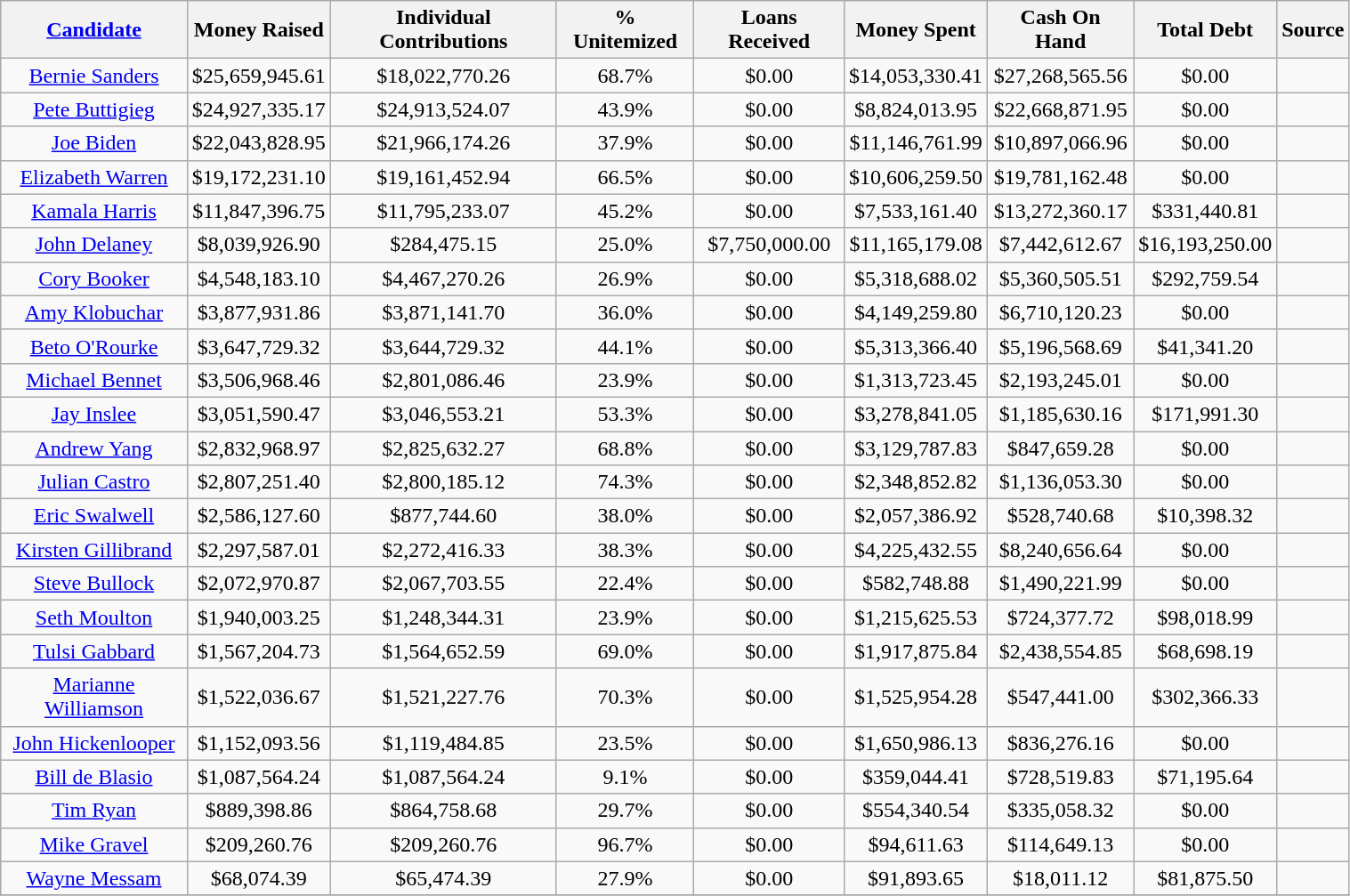<table class="sortable wikitable" style="text-align:center; width:80%;">
<tr>
<th><a href='#'>Candidate</a></th>
<th>Money Raised</th>
<th>Individual Contributions</th>
<th>% Unitemized</th>
<th>Loans Received</th>
<th>Money Spent</th>
<th>Cash On Hand</th>
<th>Total Debt</th>
<th>Source</th>
</tr>
<tr>
<td><a href='#'>Bernie Sanders</a></td>
<td>$25,659,945.61</td>
<td>$18,022,770.26</td>
<td>68.7%</td>
<td>$0.00</td>
<td>$14,053,330.41</td>
<td>$27,268,565.56</td>
<td>$0.00</td>
<td></td>
</tr>
<tr>
<td><a href='#'>Pete Buttigieg</a></td>
<td>$24,927,335.17</td>
<td>$24,913,524.07</td>
<td>43.9%</td>
<td>$0.00</td>
<td>$8,824,013.95</td>
<td>$22,668,871.95</td>
<td>$0.00</td>
<td></td>
</tr>
<tr>
<td><a href='#'>Joe Biden</a></td>
<td>$22,043,828.95</td>
<td>$21,966,174.26</td>
<td>37.9%</td>
<td>$0.00</td>
<td>$11,146,761.99</td>
<td>$10,897,066.96</td>
<td>$0.00</td>
<td></td>
</tr>
<tr>
<td><a href='#'>Elizabeth Warren</a></td>
<td>$19,172,231.10</td>
<td>$19,161,452.94</td>
<td>66.5%</td>
<td>$0.00</td>
<td>$10,606,259.50</td>
<td>$19,781,162.48</td>
<td>$0.00</td>
<td></td>
</tr>
<tr>
<td><a href='#'>Kamala Harris</a></td>
<td>$11,847,396.75</td>
<td>$11,795,233.07</td>
<td>45.2%</td>
<td>$0.00</td>
<td>$7,533,161.40</td>
<td>$13,272,360.17</td>
<td>$331,440.81</td>
<td></td>
</tr>
<tr>
<td><a href='#'>John Delaney</a></td>
<td>$8,039,926.90</td>
<td>$284,475.15</td>
<td>25.0%</td>
<td>$7,750,000.00</td>
<td>$11,165,179.08</td>
<td>$7,442,612.67</td>
<td>$16,193,250.00</td>
<td></td>
</tr>
<tr>
<td><a href='#'>Cory Booker</a></td>
<td>$4,548,183.10</td>
<td>$4,467,270.26</td>
<td>26.9%</td>
<td>$0.00</td>
<td>$5,318,688.02</td>
<td>$5,360,505.51</td>
<td>$292,759.54</td>
<td></td>
</tr>
<tr>
<td><a href='#'>Amy Klobuchar</a></td>
<td>$3,877,931.86</td>
<td>$3,871,141.70</td>
<td>36.0%</td>
<td>$0.00</td>
<td>$4,149,259.80</td>
<td>$6,710,120.23</td>
<td>$0.00</td>
<td></td>
</tr>
<tr>
<td><a href='#'>Beto O'Rourke</a></td>
<td>$3,647,729.32</td>
<td>$3,644,729.32</td>
<td>44.1%</td>
<td>$0.00</td>
<td>$5,313,366.40</td>
<td>$5,196,568.69</td>
<td>$41,341.20</td>
<td></td>
</tr>
<tr>
<td><a href='#'>Michael Bennet</a></td>
<td>$3,506,968.46</td>
<td>$2,801,086.46</td>
<td>23.9%</td>
<td>$0.00</td>
<td>$1,313,723.45</td>
<td>$2,193,245.01</td>
<td>$0.00</td>
<td></td>
</tr>
<tr>
<td><a href='#'>Jay Inslee</a></td>
<td>$3,051,590.47</td>
<td>$3,046,553.21</td>
<td>53.3%</td>
<td>$0.00</td>
<td>$3,278,841.05</td>
<td>$1,185,630.16</td>
<td>$171,991.30</td>
<td></td>
</tr>
<tr>
<td><a href='#'>Andrew Yang</a></td>
<td>$2,832,968.97</td>
<td>$2,825,632.27</td>
<td>68.8%</td>
<td>$0.00</td>
<td>$3,129,787.83</td>
<td>$847,659.28</td>
<td>$0.00</td>
<td></td>
</tr>
<tr>
<td><a href='#'>Julian Castro</a></td>
<td>$2,807,251.40</td>
<td>$2,800,185.12</td>
<td>74.3%</td>
<td>$0.00</td>
<td>$2,348,852.82</td>
<td>$1,136,053.30</td>
<td>$0.00</td>
<td></td>
</tr>
<tr>
<td><a href='#'>Eric Swalwell</a></td>
<td>$2,586,127.60</td>
<td>$877,744.60</td>
<td>38.0%</td>
<td>$0.00</td>
<td>$2,057,386.92</td>
<td>$528,740.68</td>
<td>$10,398.32</td>
<td></td>
</tr>
<tr>
<td><a href='#'>Kirsten Gillibrand</a></td>
<td>$2,297,587.01</td>
<td>$2,272,416.33</td>
<td>38.3%</td>
<td>$0.00</td>
<td>$4,225,432.55</td>
<td>$8,240,656.64</td>
<td>$0.00</td>
<td></td>
</tr>
<tr>
<td><a href='#'>Steve Bullock</a></td>
<td>$2,072,970.87</td>
<td>$2,067,703.55</td>
<td>22.4%</td>
<td>$0.00</td>
<td>$582,748.88</td>
<td>$1,490,221.99</td>
<td>$0.00</td>
<td></td>
</tr>
<tr>
<td><a href='#'>Seth Moulton</a></td>
<td>$1,940,003.25</td>
<td>$1,248,344.31</td>
<td>23.9%</td>
<td>$0.00</td>
<td>$1,215,625.53</td>
<td>$724,377.72</td>
<td>$98,018.99</td>
<td></td>
</tr>
<tr>
<td><a href='#'>Tulsi Gabbard</a></td>
<td>$1,567,204.73</td>
<td>$1,564,652.59</td>
<td>69.0%</td>
<td>$0.00</td>
<td>$1,917,875.84</td>
<td>$2,438,554.85</td>
<td>$68,698.19</td>
<td></td>
</tr>
<tr>
<td><a href='#'>Marianne Williamson</a></td>
<td>$1,522,036.67</td>
<td>$1,521,227.76</td>
<td>70.3%</td>
<td>$0.00</td>
<td>$1,525,954.28</td>
<td>$547,441.00</td>
<td>$302,366.33</td>
<td></td>
</tr>
<tr>
<td><a href='#'>John Hickenlooper</a></td>
<td>$1,152,093.56</td>
<td>$1,119,484.85</td>
<td>23.5%</td>
<td>$0.00</td>
<td>$1,650,986.13</td>
<td>$836,276.16</td>
<td>$0.00</td>
<td></td>
</tr>
<tr>
<td><a href='#'>Bill de Blasio</a></td>
<td>$1,087,564.24</td>
<td>$1,087,564.24</td>
<td>9.1%</td>
<td>$0.00</td>
<td>$359,044.41</td>
<td>$728,519.83</td>
<td>$71,195.64</td>
<td></td>
</tr>
<tr>
<td><a href='#'>Tim Ryan</a></td>
<td>$889,398.86</td>
<td>$864,758.68</td>
<td>29.7%</td>
<td>$0.00</td>
<td>$554,340.54</td>
<td>$335,058.32</td>
<td>$0.00</td>
<td></td>
</tr>
<tr>
<td><a href='#'>Mike Gravel</a></td>
<td>$209,260.76</td>
<td>$209,260.76</td>
<td>96.7%</td>
<td>$0.00</td>
<td>$94,611.63</td>
<td>$114,649.13</td>
<td>$0.00</td>
<td></td>
</tr>
<tr>
<td><a href='#'>Wayne Messam</a></td>
<td>$68,074.39</td>
<td>$65,474.39</td>
<td>27.9%</td>
<td>$0.00</td>
<td>$91,893.65</td>
<td>$18,011.12</td>
<td>$81,875.50</td>
<td></td>
</tr>
<tr>
</tr>
</table>
